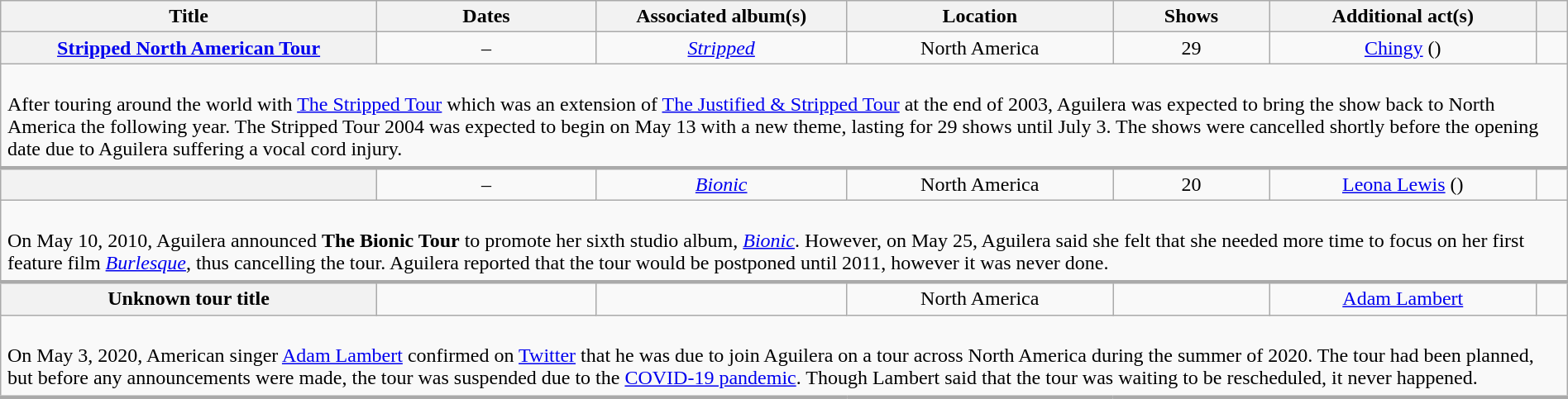<table class="wikitable sortable plainrowheaders" style="text-align:center;" width="100%">
<tr>
<th scope="col" width="24%">Title</th>
<th scope="col" width="14%">Dates</th>
<th scope="col" width="16%">Associated album(s)</th>
<th scope="col" width="17%">Location</th>
<th scope="col" width="10%">Shows</th>
<th scope="col" width="17%">Additional act(s)</th>
<th class="unsortable" scope="col" width="2%"></th>
</tr>
<tr>
<th scope="row"><a href='#'>Stripped North American Tour</a></th>
<td>–<br></td>
<td><em><a href='#'>Stripped</a></em></td>
<td>North America</td>
<td>29</td>
<td><a href='#'>Chingy</a> ()</td>
<td></td>
</tr>
<tr class="expand-child">
<td colspan="7" style = "border-bottom-width:3px; padding:5px;" align="left"><br>After touring around the world with <a href='#'>The Stripped Tour</a> which was an extension of <a href='#'>The Justified & Stripped Tour</a> at the end of 2003, Aguilera was expected to bring the show back to North America the following year. The Stripped Tour 2004 was expected to begin on May 13 with a new theme, lasting for 29 shows until July 3. The shows were cancelled shortly before the opening date due to Aguilera suffering a vocal cord injury.</td>
</tr>
<tr>
<th scope="row"></th>
<td>–<br></td>
<td><em><a href='#'>Bionic</a></em></td>
<td>North America</td>
<td>20</td>
<td><a href='#'>Leona Lewis</a> ()</td>
<td></td>
</tr>
<tr class="expand-child">
<td colspan="7" style = "border-bottom-width:3px; padding:5px;" align="left"><br>On May 10, 2010, Aguilera announced <strong>The Bionic Tour</strong> to promote her sixth studio album, <em><a href='#'>Bionic</a></em>. However, on May 25, Aguilera said she felt that she needed more time to focus on her first feature film <em><a href='#'>Burlesque</a></em>, thus cancelling the tour. Aguilera reported that the tour would be postponed until 2011, however it was never done.</td>
</tr>
<tr>
<th scope="row">Unknown tour title</th>
<td></td>
<td></td>
<td>North America</td>
<td></td>
<td><a href='#'>Adam Lambert</a></td>
<td><br></td>
</tr>
<tr class="expand-child">
<td colspan="7" style = "border-bottom-width:3px; padding:5px; "align="left"><br>On May 3, 2020, American singer <a href='#'>Adam Lambert</a> confirmed on <a href='#'>Twitter</a> that he was due to join Aguilera on a tour across North America during the summer of 2020. The tour had been planned, but before any announcements were made, the tour was suspended due to the <a href='#'>COVID-19 pandemic</a>. Though Lambert said that the tour was waiting to be rescheduled, it never happened.</td>
</tr>
<tr>
</tr>
</table>
